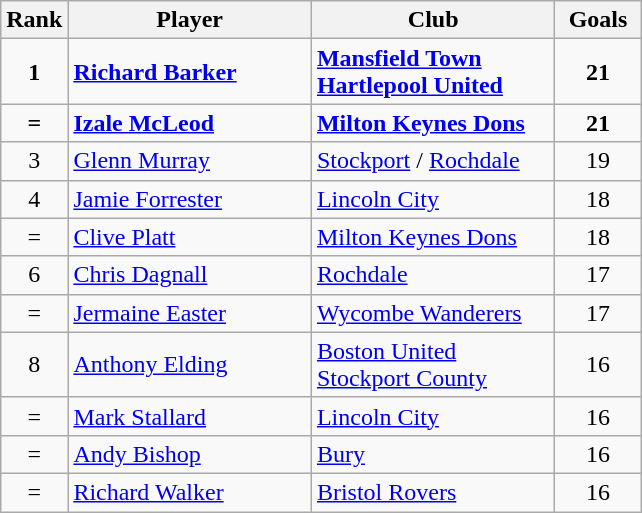<table class="wikitable" style="text-align: center;">
<tr>
<th width=20>Rank</th>
<th width=155>Player</th>
<th width=155>Club</th>
<th width=50>Goals</th>
</tr>
<tr>
<td><strong>1</strong></td>
<td align=left><strong> <a href='#'>Richard Barker</a> </strong></td>
<td align=left><strong> <a href='#'>Mansfield Town</a> </strong><br><strong> <a href='#'>Hartlepool United</a> </strong></td>
<td><strong>21</strong></td>
</tr>
<tr>
<td><strong>=</strong></td>
<td align=left><strong> <a href='#'>Izale McLeod</a> </strong></td>
<td align=left><strong> <a href='#'>Milton Keynes Dons</a> </strong></td>
<td><strong>21</strong></td>
</tr>
<tr>
<td>3</td>
<td align=left><a href='#'>Glenn Murray</a></td>
<td align=left><a href='#'>Stockport</a> / <a href='#'>Rochdale</a></td>
<td>19</td>
</tr>
<tr>
<td>4</td>
<td align=left><a href='#'>Jamie Forrester</a></td>
<td align=left><a href='#'>Lincoln City</a></td>
<td>18</td>
</tr>
<tr>
<td>=</td>
<td align=left><a href='#'>Clive Platt</a></td>
<td align=left><a href='#'>Milton Keynes Dons</a></td>
<td>18</td>
</tr>
<tr>
<td>6</td>
<td align=left><a href='#'>Chris Dagnall</a></td>
<td align=left><a href='#'>Rochdale</a></td>
<td>17</td>
</tr>
<tr>
<td>=</td>
<td align=left><a href='#'>Jermaine Easter</a></td>
<td align=left><a href='#'>Wycombe Wanderers</a></td>
<td>17</td>
</tr>
<tr>
<td>8</td>
<td align=left><a href='#'>Anthony Elding</a></td>
<td align=left><a href='#'>Boston United</a><br><a href='#'>Stockport County</a></td>
<td>16</td>
</tr>
<tr>
<td>=</td>
<td align=left><a href='#'>Mark Stallard</a></td>
<td align=left><a href='#'>Lincoln City</a></td>
<td>16</td>
</tr>
<tr>
<td>=</td>
<td align=left><a href='#'>Andy Bishop</a></td>
<td align=left><a href='#'>Bury</a></td>
<td>16</td>
</tr>
<tr>
<td>=</td>
<td align=left><a href='#'>Richard Walker</a></td>
<td align=left><a href='#'>Bristol Rovers</a></td>
<td>16</td>
</tr>
</table>
